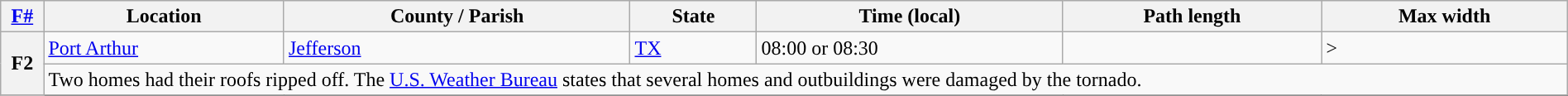<table class="wikitable sortable" style="width:100%;">
<tr>
<th scope="col" align="center"><a href='#'>F#</a></th>
<th scope="col" align="center" class="unsortable">Location</th>
<th scope="col" align="center" class="unsortable">County / Parish</th>
<th scope="col" align="center">State</th>
<th scope="col" align="center">Time (local)</th>
<th scope="col" align="center">Path length</th>
<th scope="col" align="center">Max width</th>
</tr>
<tr>
<th scope="row" rowspan="2" style="background-color:#">F2</th>
<td><a href='#'>Port Arthur</a></td>
<td><a href='#'>Jefferson</a></td>
<td><a href='#'>TX</a></td>
<td>08:00 or 08:30</td>
<td></td>
<td>></td>
</tr>
<tr class="expand-child">
<td colspan="8" style=" border-bottom: 1px solid black;">Two homes had their roofs ripped off. The <a href='#'>U.S. Weather Bureau</a> states that several homes and outbuildings were damaged by the tornado.</td>
</tr>
<tr>
</tr>
</table>
